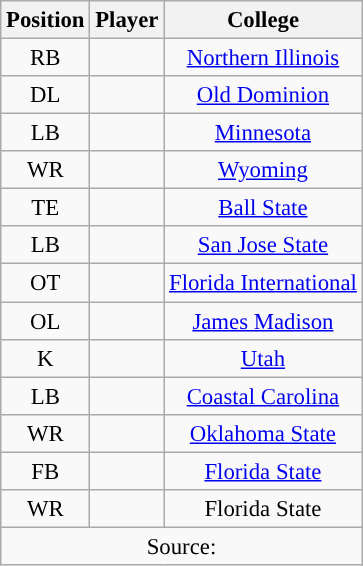<table class="wikitable" style="font-size: 95%; text-align: center">
<tr>
<th>Position</th>
<th>Player</th>
<th>College</th>
</tr>
<tr>
<td>RB</td>
<td></td>
<td><a href='#'>Northern Illinois</a></td>
</tr>
<tr>
<td>DL</td>
<td></td>
<td><a href='#'>Old Dominion</a></td>
</tr>
<tr>
<td>LB</td>
<td></td>
<td><a href='#'>Minnesota</a></td>
</tr>
<tr>
<td>WR</td>
<td></td>
<td><a href='#'>Wyoming</a></td>
</tr>
<tr>
<td>TE</td>
<td></td>
<td><a href='#'>Ball State</a></td>
</tr>
<tr>
<td>LB</td>
<td></td>
<td><a href='#'>San Jose State</a></td>
</tr>
<tr>
<td>OT</td>
<td></td>
<td><a href='#'>Florida International</a></td>
</tr>
<tr>
<td>OL</td>
<td></td>
<td><a href='#'>James Madison</a></td>
</tr>
<tr>
<td>K</td>
<td></td>
<td><a href='#'>Utah</a></td>
</tr>
<tr>
<td>LB</td>
<td></td>
<td><a href='#'>Coastal Carolina</a></td>
</tr>
<tr>
<td>WR</td>
<td></td>
<td><a href='#'>Oklahoma State</a></td>
</tr>
<tr>
<td>FB</td>
<td></td>
<td><a href='#'>Florida State</a></td>
</tr>
<tr>
<td>WR</td>
<td></td>
<td>Florida State</td>
</tr>
<tr>
<td colspan="3">Source:</td>
</tr>
</table>
